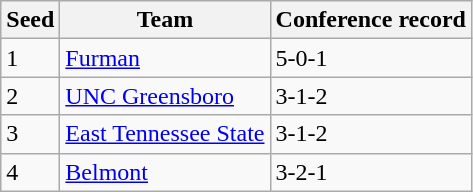<table class="wikitable">
<tr>
<th>Seed</th>
<th>Team</th>
<th>Conference record</th>
</tr>
<tr>
<td>1</td>
<td><a href='#'>Furman</a></td>
<td>5-0-1</td>
</tr>
<tr>
<td>2</td>
<td><a href='#'>UNC Greensboro</a></td>
<td>3-1-2</td>
</tr>
<tr>
<td>3</td>
<td><a href='#'>East Tennessee State</a></td>
<td>3-1-2</td>
</tr>
<tr>
<td>4</td>
<td><a href='#'>Belmont</a></td>
<td>3-2-1</td>
</tr>
</table>
